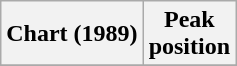<table class="wikitable">
<tr>
<th>Chart (1989)</th>
<th>Peak<br>position</th>
</tr>
<tr>
</tr>
</table>
